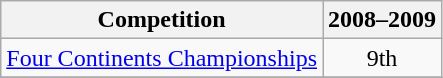<table class="wikitable">
<tr>
<th>Competition</th>
<th>2008–2009</th>
</tr>
<tr>
<td><a href='#'>Four Continents Championships</a></td>
<td align="center">9th</td>
</tr>
<tr>
</tr>
</table>
